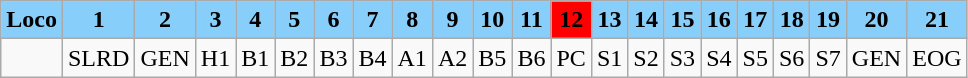<table class="wikitable plainrowheaders unsortable" style="text-align:center">
<tr>
<th scope="col" rowspan="1" style="background:lightskyblue;">Loco</th>
<th scope="col" rowspan="1" style="background:lightskyblue;">1</th>
<th scope="col" rowspan="1" style="background:lightskyblue;">2</th>
<th rowspan="1" scope="col" style="background:lightskyblue;">3</th>
<th scope="col" rowspan="1" style="background:lightskyblue;">4</th>
<th scope="col" rowspan="1" style="background:lightskyblue;">5</th>
<th scope="col" rowspan="1" style="background:lightskyblue;">6</th>
<th scope="col" rowspan="1" style="background:lightskyblue;">7</th>
<th rowspan="1" scope="col" style="background:lightskyblue;">8</th>
<th rowspan="1" scope="col" style="background:lightskyblue;">9</th>
<th rowspan="1" scope="col" style="background:lightskyblue;">10</th>
<th rowspan="1" scope="col" style="background:lightskyblue;">11</th>
<th rowspan="1" scope="col" style="background:RED;">12</th>
<th rowspan="1" scope="col" style="background:lightskyblue;">13</th>
<th rowspan="1" scope="col" style="background:lightskyblue;">14</th>
<th rowspan="1" scope="col" style="background:lightskyblue;">15</th>
<th rowspan="1" scope="col" style="background:lightskyblue;">16</th>
<th rowspan="1" scope="col" style="background:lightskyblue;">17</th>
<th rowspan="1" scope="col" style="background:lightskyblue;">18</th>
<th rowspan="1" scope="col" style="background:lightskyblue;">19</th>
<th rowspan="1" scope="col" style="background:lightskyblue;">20</th>
<th rowspan="1" scope="col" style="background:lightskyblue;">21</th>
</tr>
<tr>
<td></td>
<td>SLRD</td>
<td>GEN</td>
<td>H1</td>
<td>B1</td>
<td>B2</td>
<td>B3</td>
<td>B4</td>
<td>A1</td>
<td>A2</td>
<td>B5</td>
<td>B6</td>
<td>PC</td>
<td>S1</td>
<td>S2</td>
<td>S3</td>
<td>S4</td>
<td>S5</td>
<td>S6</td>
<td>S7</td>
<td>GEN</td>
<td>EOG</td>
</tr>
</table>
